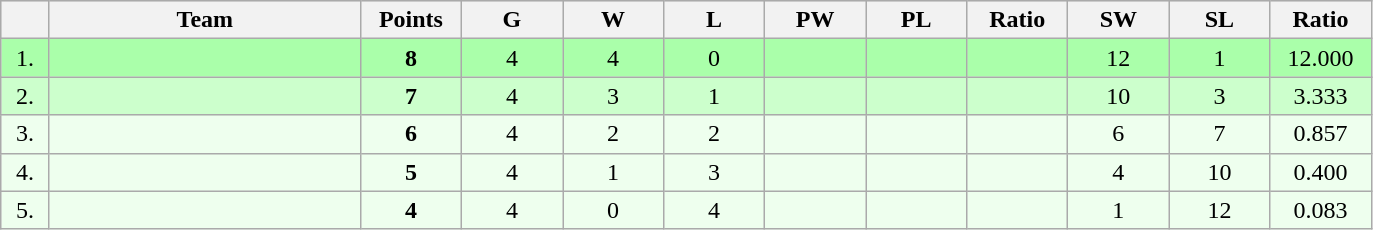<table class=wikitable style="text-align:center">
<tr style="background: #DCDCDC">
<th width="25"></th>
<th width="200">Team</th>
<th width="60">Points</th>
<th width="60">G</th>
<th width="60">W</th>
<th width="60">L</th>
<th width="60">PW</th>
<th width="60">PL</th>
<th width="60">Ratio</th>
<th width="60">SW</th>
<th width="60">SL</th>
<th width="60">Ratio</th>
</tr>
<tr style="background: #AAFFAA">
<td>1.</td>
<td align=left></td>
<td><strong>8</strong></td>
<td>4</td>
<td>4</td>
<td>0</td>
<td></td>
<td></td>
<td></td>
<td>12</td>
<td>1</td>
<td>12.000</td>
</tr>
<tr style="background: #CCFFCC">
<td>2.</td>
<td align=left></td>
<td><strong>7</strong></td>
<td>4</td>
<td>3</td>
<td>1</td>
<td></td>
<td></td>
<td></td>
<td>10</td>
<td>3</td>
<td>3.333</td>
</tr>
<tr style="background: #EEFFEE">
<td>3.</td>
<td align=left></td>
<td><strong>6</strong></td>
<td>4</td>
<td>2</td>
<td>2</td>
<td></td>
<td></td>
<td></td>
<td>6</td>
<td>7</td>
<td>0.857</td>
</tr>
<tr style="background: #EEFFEE">
<td>4.</td>
<td align=left></td>
<td><strong>5</strong></td>
<td>4</td>
<td>1</td>
<td>3</td>
<td></td>
<td></td>
<td></td>
<td>4</td>
<td>10</td>
<td>0.400</td>
</tr>
<tr style="background: #EEFFEE">
<td>5.</td>
<td align=left></td>
<td><strong>4</strong></td>
<td>4</td>
<td>0</td>
<td>4</td>
<td></td>
<td></td>
<td></td>
<td>1</td>
<td>12</td>
<td>0.083</td>
</tr>
</table>
